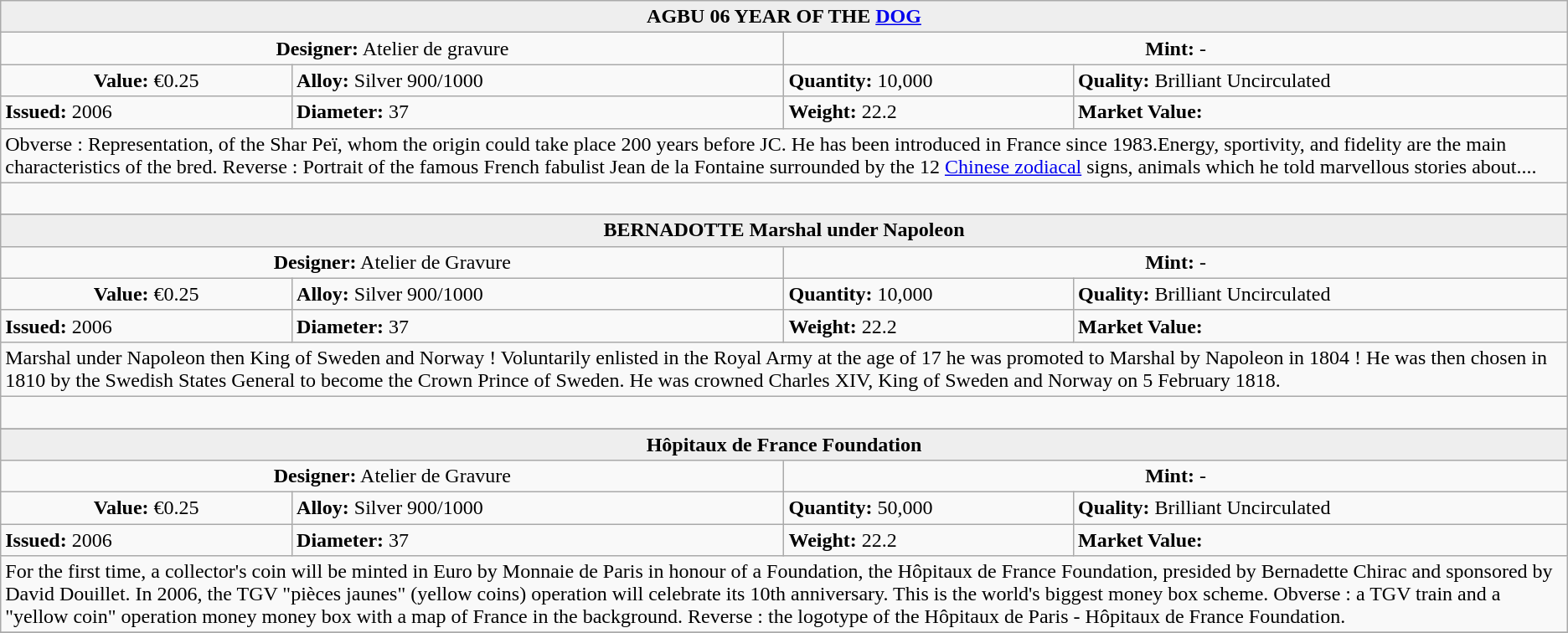<table class="wikitable">
<tr>
<th colspan="4" align=center style="background:#eeeeee;">AGBU 06 YEAR OF THE <a href='#'>DOG</a></th>
</tr>
<tr>
<td colspan="2" width="50%" align=center><strong>Designer:</strong> Atelier de gravure</td>
<td colspan="2" width="50%" align=center><strong>Mint:</strong> -</td>
</tr>
<tr>
<td align=center><strong>Value:</strong> €0.25</td>
<td><strong>Alloy:</strong> Silver 900/1000</td>
<td><strong>Quantity:</strong> 10,000</td>
<td><strong>Quality:</strong> Brilliant Uncirculated</td>
</tr>
<tr>
<td><strong>Issued:</strong> 2006</td>
<td><strong>Diameter:</strong> 37</td>
<td><strong>Weight:</strong> 22.2</td>
<td><strong>Market Value:</strong></td>
</tr>
<tr>
<td colspan="4" align=left>Obverse : Representation, of the Shar Peï, whom the origin could take place 200 years before JC. He has been introduced in France since 1983.Energy, sportivity, and fidelity are the main characteristics of the bred. Reverse : Portrait of the famous French fabulist Jean de la Fontaine surrounded by the 12 <a href='#'>Chinese zodiacal</a> signs, animals which he told marvellous stories about....</td>
</tr>
<tr>
<td colspan="4"> </td>
</tr>
<tr>
</tr>
<tr>
<th colspan="4" align=center style="background:#eeeeee;">BERNADOTTE Marshal under Napoleon</th>
</tr>
<tr>
<td colspan="2" width="50%" align=center><strong>Designer:</strong> Atelier de Gravure</td>
<td colspan="2" width="50%" align=center><strong>Mint:</strong> -</td>
</tr>
<tr>
<td align=center><strong>Value:</strong> €0.25</td>
<td><strong>Alloy:</strong> Silver 900/1000</td>
<td><strong>Quantity:</strong> 10,000</td>
<td><strong>Quality:</strong> Brilliant Uncirculated</td>
</tr>
<tr>
<td><strong>Issued:</strong> 2006</td>
<td><strong>Diameter:</strong> 37</td>
<td><strong>Weight:</strong> 22.2</td>
<td><strong>Market Value:</strong></td>
</tr>
<tr>
<td colspan="4" align=left>Marshal under Napoleon then King of Sweden and Norway ! Voluntarily enlisted in the Royal Army at the age of 17 he was promoted to Marshal by Napoleon in 1804 ! He was then chosen in 1810 by the Swedish States General to become the Crown Prince of Sweden. He was crowned Charles XIV, King of Sweden and Norway on 5 February 1818.</td>
</tr>
<tr>
<td colspan="4"> </td>
</tr>
<tr>
</tr>
<tr>
<th colspan="4" align=center style="background:#eeeeee;">Hôpitaux de France Foundation</th>
</tr>
<tr>
<td colspan="2" width="50%" align=center><strong>Designer:</strong> Atelier de Gravure</td>
<td colspan="2" width="50%" align=center><strong>Mint:</strong> -</td>
</tr>
<tr>
<td align=center><strong>Value:</strong> €0.25</td>
<td><strong>Alloy:</strong> Silver 900/1000</td>
<td><strong>Quantity:</strong> 50,000</td>
<td><strong>Quality:</strong> Brilliant Uncirculated</td>
</tr>
<tr>
<td><strong>Issued:</strong> 2006</td>
<td><strong>Diameter:</strong> 37</td>
<td><strong>Weight:</strong> 22.2</td>
<td><strong>Market Value:</strong></td>
</tr>
<tr>
<td colspan="4" align=left>For the first time, a collector's coin will be minted in Euro by Monnaie de Paris in honour of a Foundation, the Hôpitaux de France Foundation, presided by Bernadette Chirac and sponsored by David Douillet. In 2006, the TGV "pièces jaunes" (yellow coins) operation will celebrate its 10th anniversary. This is the world's biggest money box scheme. Obverse : a TGV train and a "yellow coin" operation money money box with a map of France in the background. Reverse : the logotype of the Hôpitaux de Paris - Hôpitaux de France Foundation.</td>
</tr>
<tr>
</tr>
</table>
